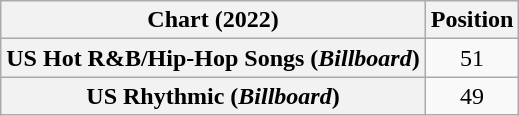<table class="wikitable sortable plainrowheaders" style="text-align:center">
<tr>
<th scope="col">Chart (2022)</th>
<th scope="col">Position</th>
</tr>
<tr>
<th scope="row">US Hot R&B/Hip-Hop Songs (<em>Billboard</em>)</th>
<td>51</td>
</tr>
<tr>
<th scope="row">US Rhythmic (<em>Billboard</em>)</th>
<td>49</td>
</tr>
</table>
